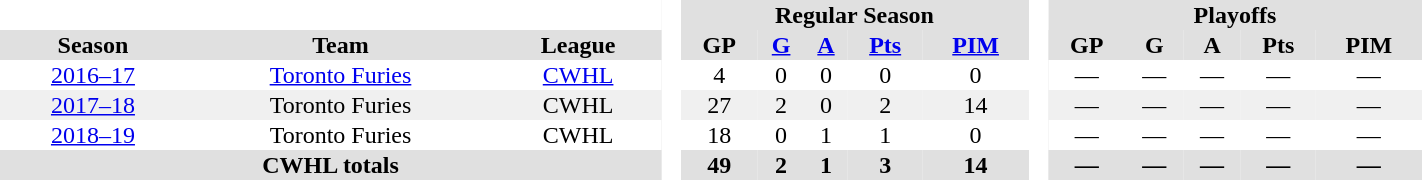<table border="0" cellpadding="1" cellspacing="0" style="text-align:center; width:75%">
<tr bgcolor="#e0e0e0">
<th colspan="3"  bgcolor="#ffffff"> </th>
<th rowspan="99" bgcolor="#ffffff"> </th>
<th colspan="5">Regular Season</th>
<th rowspan="99" bgcolor="#ffffff"> </th>
<th colspan="5">Playoffs</th>
</tr>
<tr bgcolor="#e0e0e0">
<th>Season</th>
<th>Team</th>
<th>League</th>
<th>GP</th>
<th><a href='#'>G</a></th>
<th><a href='#'>A</a></th>
<th><a href='#'>Pts</a></th>
<th><a href='#'>PIM</a></th>
<th>GP</th>
<th>G</th>
<th>A</th>
<th>Pts</th>
<th>PIM</th>
</tr>
<tr>
<td><a href='#'>2016–17</a></td>
<td><a href='#'>Toronto Furies</a></td>
<td><a href='#'>CWHL</a></td>
<td>4</td>
<td>0</td>
<td>0</td>
<td>0</td>
<td>0</td>
<td>—</td>
<td>—</td>
<td>—</td>
<td>—</td>
<td>—</td>
</tr>
<tr bgcolor="#f0f0f0">
<td><a href='#'>2017–18</a></td>
<td>Toronto Furies</td>
<td>CWHL</td>
<td>27</td>
<td>2</td>
<td>0</td>
<td>2</td>
<td>14</td>
<td>—</td>
<td>—</td>
<td>—</td>
<td>—</td>
<td>—</td>
</tr>
<tr>
<td><a href='#'>2018–19</a></td>
<td>Toronto Furies</td>
<td>CWHL</td>
<td>18</td>
<td>0</td>
<td>1</td>
<td>1</td>
<td>0</td>
<td>—</td>
<td>—</td>
<td>—</td>
<td>—</td>
<td>—</td>
</tr>
<tr bgcolor="#e0e0e0">
<th colspan="3">CWHL totals</th>
<th>49</th>
<th>2</th>
<th>1</th>
<th>3</th>
<th>14</th>
<th>—</th>
<th>—</th>
<th>—</th>
<th>—</th>
<th>—</th>
</tr>
</table>
